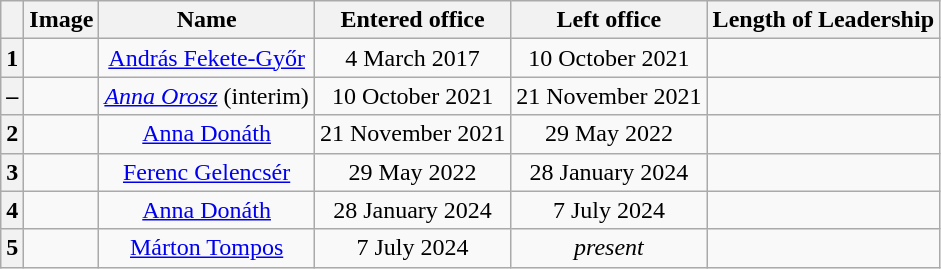<table class="wikitable" style="text-align:center">
<tr>
<th></th>
<th>Image</th>
<th>Name</th>
<th>Entered office</th>
<th>Left office</th>
<th>Length of Leadership</th>
</tr>
<tr>
<th>1</th>
<td></td>
<td><a href='#'>András Fekete-Győr</a></td>
<td>4 March 2017</td>
<td>10 October 2021</td>
<td></td>
</tr>
<tr>
<th>–</th>
<td></td>
<td><em><a href='#'>Anna Orosz</a></em> (interim)</td>
<td>10 October 2021</td>
<td>21 November 2021</td>
<td></td>
</tr>
<tr>
<th>2</th>
<td></td>
<td><a href='#'>Anna Donáth</a></td>
<td>21 November 2021</td>
<td>29 May 2022</td>
<td></td>
</tr>
<tr>
<th>3</th>
<td></td>
<td><a href='#'>Ferenc Gelencsér</a></td>
<td>29 May 2022</td>
<td>28 January 2024</td>
<td></td>
</tr>
<tr>
<th>4</th>
<td></td>
<td><a href='#'>Anna Donáth</a></td>
<td>28 January 2024</td>
<td>7 July 2024</td>
<td></td>
</tr>
<tr>
<th>5</th>
<td></td>
<td><a href='#'>Márton Tompos</a></td>
<td>7 July 2024</td>
<td><em>present</em></td>
<td></td>
</tr>
</table>
